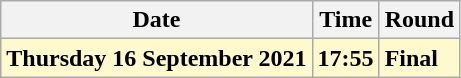<table class="wikitable">
<tr>
<th>Date</th>
<th>Time</th>
<th>Round</th>
</tr>
<tr>
<td style=background:lemonchiffon><strong>Thursday 16 September 2021</strong></td>
<td style=background:lemonchiffon><strong>17:55</strong></td>
<td style=background:lemonchiffon><strong>Final</strong></td>
</tr>
</table>
